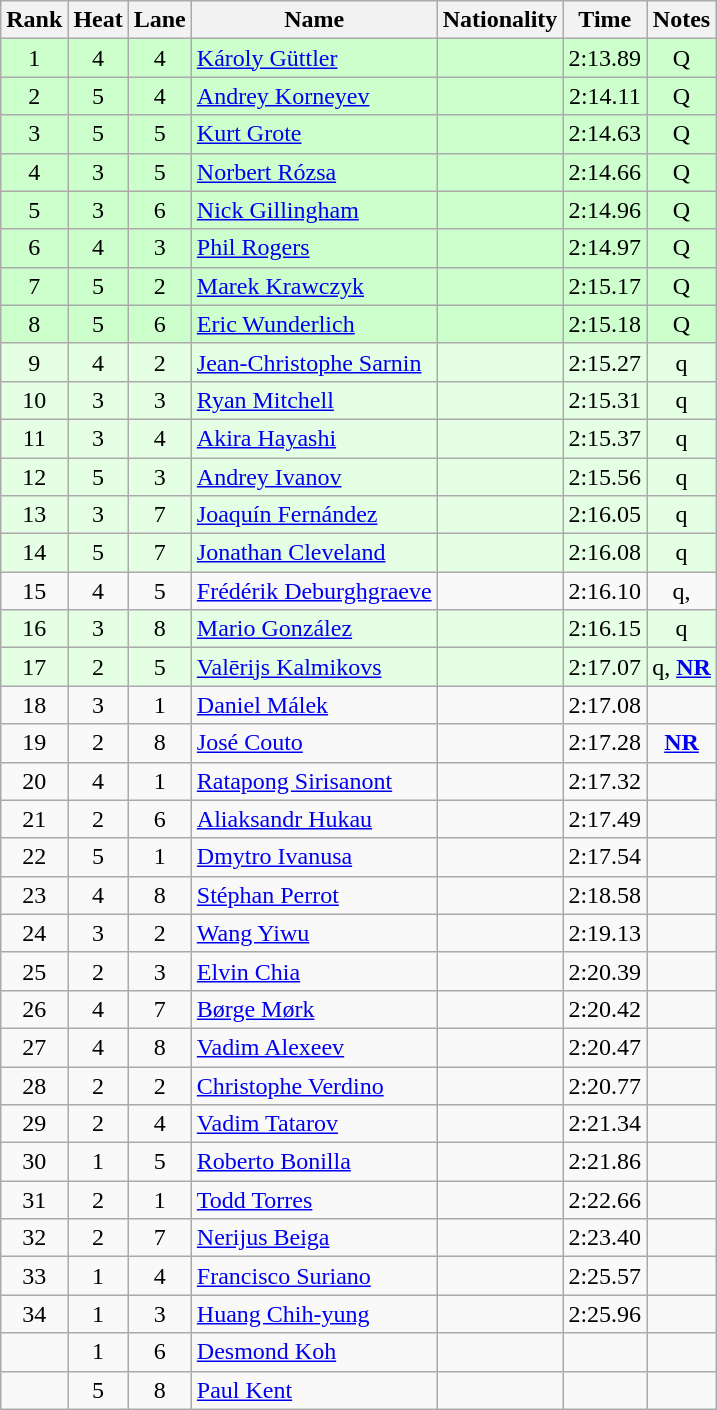<table class="wikitable sortable" style="text-align:center">
<tr>
<th>Rank</th>
<th>Heat</th>
<th>Lane</th>
<th>Name</th>
<th>Nationality</th>
<th>Time</th>
<th>Notes</th>
</tr>
<tr bgcolor=#cfc>
<td>1</td>
<td>4</td>
<td>4</td>
<td align=left><a href='#'>Károly Güttler</a></td>
<td align=left></td>
<td>2:13.89</td>
<td>Q</td>
</tr>
<tr bgcolor=#cfc>
<td>2</td>
<td>5</td>
<td>4</td>
<td align=left><a href='#'>Andrey Korneyev</a></td>
<td align=left></td>
<td>2:14.11</td>
<td>Q</td>
</tr>
<tr bgcolor=#cfc>
<td>3</td>
<td>5</td>
<td>5</td>
<td align=left><a href='#'>Kurt Grote</a></td>
<td align=left></td>
<td>2:14.63</td>
<td>Q</td>
</tr>
<tr bgcolor=#cfc>
<td>4</td>
<td>3</td>
<td>5</td>
<td align=left><a href='#'>Norbert Rózsa</a></td>
<td align=left></td>
<td>2:14.66</td>
<td>Q</td>
</tr>
<tr bgcolor=#cfc>
<td>5</td>
<td>3</td>
<td>6</td>
<td align=left><a href='#'>Nick Gillingham</a></td>
<td align=left></td>
<td>2:14.96</td>
<td>Q</td>
</tr>
<tr bgcolor=#cfc>
<td>6</td>
<td>4</td>
<td>3</td>
<td align=left><a href='#'>Phil Rogers</a></td>
<td align=left></td>
<td>2:14.97</td>
<td>Q</td>
</tr>
<tr bgcolor=#cfc>
<td>7</td>
<td>5</td>
<td>2</td>
<td align=left><a href='#'>Marek Krawczyk</a></td>
<td align=left></td>
<td>2:15.17</td>
<td>Q</td>
</tr>
<tr bgcolor=#cfc>
<td>8</td>
<td>5</td>
<td>6</td>
<td align=left><a href='#'>Eric Wunderlich</a></td>
<td align=left></td>
<td>2:15.18</td>
<td>Q</td>
</tr>
<tr bgcolor=e5ffe5>
<td>9</td>
<td>4</td>
<td>2</td>
<td align=left><a href='#'>Jean-Christophe Sarnin</a></td>
<td align=left></td>
<td>2:15.27</td>
<td>q</td>
</tr>
<tr bgcolor=e5ffe5>
<td>10</td>
<td>3</td>
<td>3</td>
<td align=left><a href='#'>Ryan Mitchell</a></td>
<td align=left></td>
<td>2:15.31</td>
<td>q</td>
</tr>
<tr bgcolor=e5ffe5>
<td>11</td>
<td>3</td>
<td>4</td>
<td align=left><a href='#'>Akira Hayashi</a></td>
<td align=left></td>
<td>2:15.37</td>
<td>q</td>
</tr>
<tr bgcolor=e5ffe5>
<td>12</td>
<td>5</td>
<td>3</td>
<td align=left><a href='#'>Andrey Ivanov</a></td>
<td align=left></td>
<td>2:15.56</td>
<td>q</td>
</tr>
<tr bgcolor=e5ffe5>
<td>13</td>
<td>3</td>
<td>7</td>
<td align=left><a href='#'>Joaquín Fernández</a></td>
<td align=left></td>
<td>2:16.05</td>
<td>q</td>
</tr>
<tr bgcolor=e5ffe5>
<td>14</td>
<td>5</td>
<td>7</td>
<td align=left><a href='#'>Jonathan Cleveland</a></td>
<td align=left></td>
<td>2:16.08</td>
<td>q</td>
</tr>
<tr>
<td>15</td>
<td>4</td>
<td>5</td>
<td align=left><a href='#'>Frédérik Deburghgraeve</a></td>
<td align=left></td>
<td>2:16.10</td>
<td>q, </td>
</tr>
<tr bgcolor=e5ffe5>
<td>16</td>
<td>3</td>
<td>8</td>
<td align=left><a href='#'>Mario González</a></td>
<td align=left></td>
<td>2:16.15</td>
<td>q</td>
</tr>
<tr bgcolor=e5ffe5>
<td>17</td>
<td>2</td>
<td>5</td>
<td align=left><a href='#'>Valērijs Kalmikovs</a></td>
<td align=left></td>
<td>2:17.07</td>
<td>q, <strong><a href='#'>NR</a></strong></td>
</tr>
<tr>
<td>18</td>
<td>3</td>
<td>1</td>
<td align=left><a href='#'>Daniel Málek</a></td>
<td align=left></td>
<td>2:17.08</td>
<td></td>
</tr>
<tr>
<td>19</td>
<td>2</td>
<td>8</td>
<td align=left><a href='#'>José Couto</a></td>
<td align=left></td>
<td>2:17.28</td>
<td><strong><a href='#'>NR</a></strong></td>
</tr>
<tr>
<td>20</td>
<td>4</td>
<td>1</td>
<td align=left><a href='#'>Ratapong Sirisanont</a></td>
<td align=left></td>
<td>2:17.32</td>
<td></td>
</tr>
<tr>
<td>21</td>
<td>2</td>
<td>6</td>
<td align=left><a href='#'>Aliaksandr Hukau</a></td>
<td align=left></td>
<td>2:17.49</td>
<td></td>
</tr>
<tr>
<td>22</td>
<td>5</td>
<td>1</td>
<td align=left><a href='#'>Dmytro Ivanusa</a></td>
<td align=left></td>
<td>2:17.54</td>
<td></td>
</tr>
<tr>
<td>23</td>
<td>4</td>
<td>8</td>
<td align=left><a href='#'>Stéphan Perrot</a></td>
<td align=left></td>
<td>2:18.58</td>
<td></td>
</tr>
<tr>
<td>24</td>
<td>3</td>
<td>2</td>
<td align=left><a href='#'>Wang Yiwu</a></td>
<td align=left></td>
<td>2:19.13</td>
<td></td>
</tr>
<tr>
<td>25</td>
<td>2</td>
<td>3</td>
<td align=left><a href='#'>Elvin Chia</a></td>
<td align=left></td>
<td>2:20.39</td>
<td></td>
</tr>
<tr>
<td>26</td>
<td>4</td>
<td>7</td>
<td align=left><a href='#'>Børge Mørk</a></td>
<td align=left></td>
<td>2:20.42</td>
<td></td>
</tr>
<tr>
<td>27</td>
<td>4</td>
<td>8</td>
<td align=left><a href='#'>Vadim Alexeev</a></td>
<td align=left></td>
<td>2:20.47</td>
<td></td>
</tr>
<tr>
<td>28</td>
<td>2</td>
<td>2</td>
<td align=left><a href='#'>Christophe Verdino</a></td>
<td align=left></td>
<td>2:20.77</td>
<td></td>
</tr>
<tr>
<td>29</td>
<td>2</td>
<td>4</td>
<td align=left><a href='#'>Vadim Tatarov</a></td>
<td align=left></td>
<td>2:21.34</td>
<td></td>
</tr>
<tr>
<td>30</td>
<td>1</td>
<td>5</td>
<td align=left><a href='#'>Roberto Bonilla</a></td>
<td align=left></td>
<td>2:21.86</td>
<td></td>
</tr>
<tr>
<td>31</td>
<td>2</td>
<td>1</td>
<td align=left><a href='#'>Todd Torres</a></td>
<td align=left></td>
<td>2:22.66</td>
<td></td>
</tr>
<tr>
<td>32</td>
<td>2</td>
<td>7</td>
<td align=left><a href='#'>Nerijus Beiga</a></td>
<td align=left></td>
<td>2:23.40</td>
<td></td>
</tr>
<tr>
<td>33</td>
<td>1</td>
<td>4</td>
<td align=left><a href='#'>Francisco Suriano</a></td>
<td align=left></td>
<td>2:25.57</td>
<td></td>
</tr>
<tr>
<td>34</td>
<td>1</td>
<td>3</td>
<td align=left><a href='#'>Huang Chih-yung</a></td>
<td align=left></td>
<td>2:25.96</td>
<td></td>
</tr>
<tr>
<td></td>
<td>1</td>
<td>6</td>
<td align=left><a href='#'>Desmond Koh</a></td>
<td align=left></td>
<td></td>
<td></td>
</tr>
<tr>
<td></td>
<td>5</td>
<td>8</td>
<td align=left><a href='#'>Paul Kent</a></td>
<td align=left></td>
<td></td>
<td></td>
</tr>
</table>
